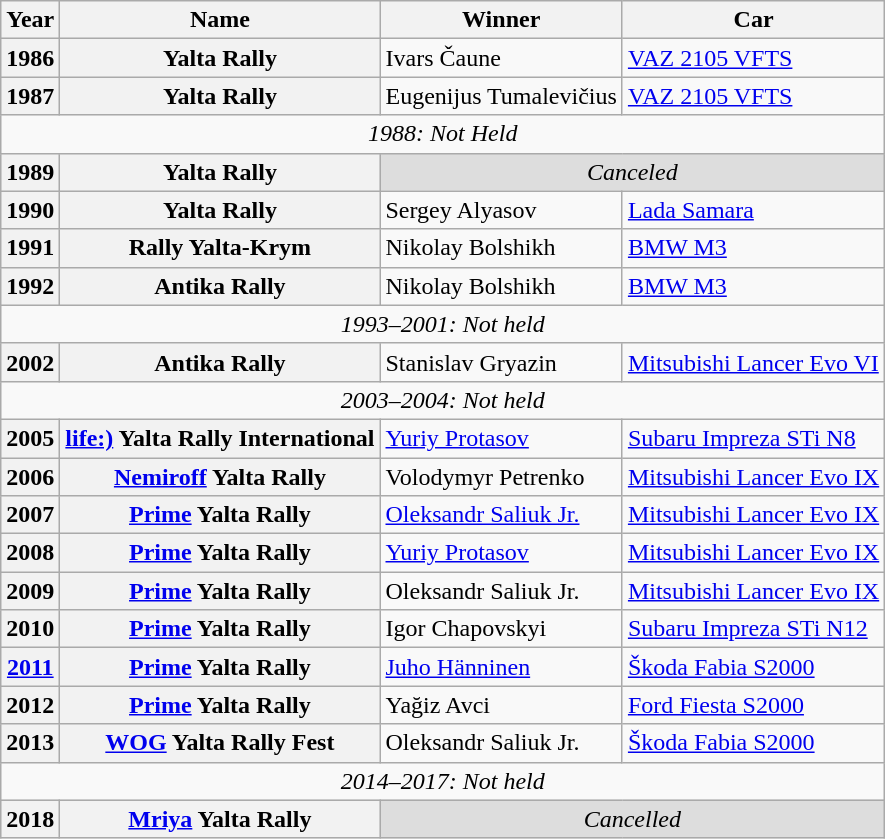<table class="wikitable">
<tr>
<th>Year</th>
<th>Name</th>
<th>Winner</th>
<th>Car</th>
</tr>
<tr>
<th>1986</th>
<th>Yalta Rally</th>
<td> Ivars Čaune</td>
<td><a href='#'>VAZ 2105 VFTS</a></td>
</tr>
<tr>
<th>1987</th>
<th>Yalta Rally</th>
<td> Eugenijus Tumalevičius</td>
<td><a href='#'>VAZ 2105 VFTS</a></td>
</tr>
<tr>
<td colspan="4" align="center"><em>1988: Not Held</em></td>
</tr>
<tr style="background:#ddd">
<th>1989</th>
<th>Yalta Rally</th>
<td colspan="2" align="center"><em>Canceled</em></td>
</tr>
<tr>
<th>1990</th>
<th>Yalta Rally</th>
<td> Sergey Alyasov</td>
<td><a href='#'>Lada Samara</a></td>
</tr>
<tr>
<th>1991</th>
<th>Rally Yalta-Krym</th>
<td> Nikolay Bolshikh</td>
<td><a href='#'>BMW M3</a></td>
</tr>
<tr>
<th>1992</th>
<th>Antika Rally</th>
<td> Nikolay Bolshikh</td>
<td><a href='#'>BMW M3</a></td>
</tr>
<tr>
<td colspan="4" align="center"><em>1993–2001: Not held</em></td>
</tr>
<tr>
<th>2002</th>
<th>Antika Rally</th>
<td> Stanislav Gryazin</td>
<td><a href='#'>Mitsubishi Lancer Evo VI</a></td>
</tr>
<tr>
<td colspan="4" align="center"><em>2003–2004: Not held</em></td>
</tr>
<tr>
<th>2005</th>
<th><a href='#'>life:)</a> Yalta Rally International</th>
<td> <a href='#'>Yuriy Protasov</a></td>
<td><a href='#'>Subaru Impreza STi N8</a></td>
</tr>
<tr>
<th>2006</th>
<th><a href='#'>Nemiroff</a> Yalta Rally</th>
<td> Volodymyr Petrenko</td>
<td><a href='#'>Mitsubishi Lancer Evo IX</a></td>
</tr>
<tr>
<th>2007</th>
<th><a href='#'>Prime</a> Yalta Rally</th>
<td> <a href='#'>Oleksandr Saliuk Jr.</a></td>
<td><a href='#'>Mitsubishi Lancer Evo IX</a></td>
</tr>
<tr>
<th>2008</th>
<th><a href='#'>Prime</a> Yalta Rally</th>
<td> <a href='#'>Yuriy Protasov</a></td>
<td><a href='#'>Mitsubishi Lancer Evo IX</a></td>
</tr>
<tr>
<th>2009</th>
<th><a href='#'>Prime</a> Yalta Rally</th>
<td> Oleksandr Saliuk Jr.</td>
<td><a href='#'>Mitsubishi Lancer Evo IX</a></td>
</tr>
<tr>
<th>2010</th>
<th><a href='#'>Prime</a> Yalta Rally</th>
<td> Igor Chapovskyi</td>
<td><a href='#'>Subaru Impreza STi N12</a></td>
</tr>
<tr>
<th><a href='#'>2011</a></th>
<th><a href='#'>Prime</a> Yalta Rally</th>
<td> <a href='#'>Juho Hänninen</a></td>
<td><a href='#'>Škoda Fabia S2000</a></td>
</tr>
<tr>
<th>2012</th>
<th><a href='#'>Prime</a> Yalta Rally</th>
<td> Yağiz Avci</td>
<td><a href='#'>Ford Fiesta S2000</a></td>
</tr>
<tr>
<th>2013</th>
<th><a href='#'>WOG</a> Yalta Rally Fest</th>
<td> Oleksandr Saliuk Jr.</td>
<td><a href='#'>Škoda Fabia S2000</a></td>
</tr>
<tr>
<td colspan="4" align="center"><em>2014–2017: Not held</em></td>
</tr>
<tr style="background:#ddd">
<th>2018</th>
<th><a href='#'>Mriya</a> Yalta Rally</th>
<td colspan="2" align="center"><em>Cancelled</em></td>
</tr>
</table>
